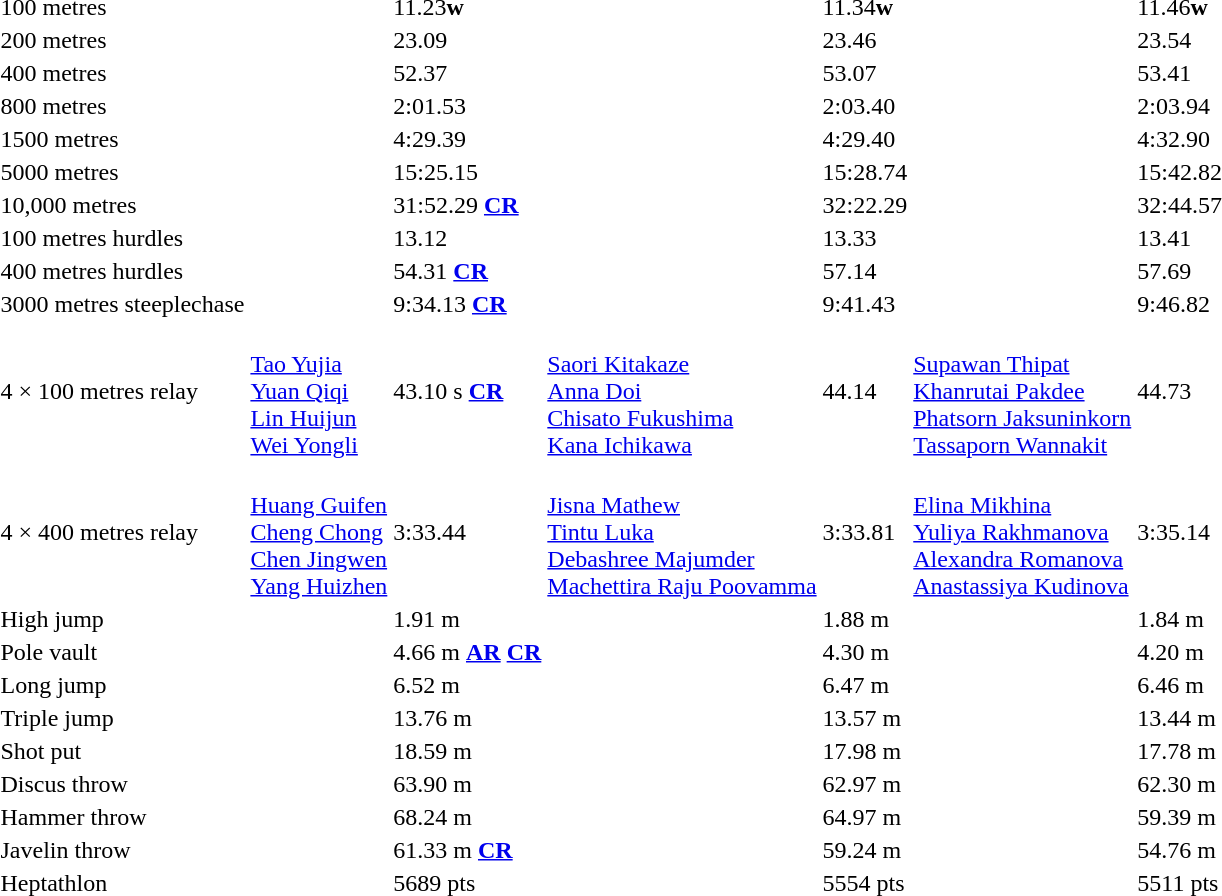<table>
<tr>
<td>100 metres<br></td>
<td></td>
<td>11.23<strong>w</strong></td>
<td></td>
<td>11.34<strong>w</strong></td>
<td></td>
<td>11.46<strong>w</strong></td>
</tr>
<tr>
<td>200 metres<br></td>
<td></td>
<td>23.09</td>
<td></td>
<td>23.46</td>
<td></td>
<td>23.54</td>
</tr>
<tr>
<td>400 metres<br></td>
<td></td>
<td>52.37</td>
<td></td>
<td>53.07</td>
<td></td>
<td>53.41</td>
</tr>
<tr>
<td>800 metres<br></td>
<td></td>
<td>2:01.53</td>
<td></td>
<td>2:03.40</td>
<td></td>
<td>2:03.94</td>
</tr>
<tr>
<td>1500 metres<br></td>
<td></td>
<td>4:29.39</td>
<td></td>
<td>4:29.40</td>
<td></td>
<td>4:32.90</td>
</tr>
<tr>
<td>5000 metres<br></td>
<td></td>
<td>15:25.15</td>
<td></td>
<td>15:28.74</td>
<td></td>
<td>15:42.82</td>
</tr>
<tr>
<td>10,000 metres<br></td>
<td></td>
<td>31:52.29 <strong><a href='#'>CR</a></strong></td>
<td></td>
<td>32:22.29</td>
<td></td>
<td>32:44.57</td>
</tr>
<tr>
<td>100 metres hurdles<br></td>
<td></td>
<td>13.12</td>
<td></td>
<td>13.33</td>
<td></td>
<td>13.41</td>
</tr>
<tr>
<td>400 metres hurdles<br></td>
<td></td>
<td>54.31 <strong><a href='#'>CR</a></strong></td>
<td></td>
<td>57.14</td>
<td></td>
<td>57.69</td>
</tr>
<tr>
<td>3000 metres steeplechase<br></td>
<td></td>
<td>9:34.13 <strong><a href='#'>CR</a></strong></td>
<td></td>
<td>9:41.43</td>
<td></td>
<td>9:46.82</td>
</tr>
<tr>
<td>4 × 100 metres relay<br></td>
<td><br><a href='#'>Tao Yujia</a><br><a href='#'>Yuan Qiqi</a><br><a href='#'>Lin Huijun</a><br><a href='#'>Wei Yongli</a></td>
<td>43.10 s <strong><a href='#'>CR</a></strong></td>
<td><br><a href='#'>Saori Kitakaze</a><br><a href='#'>Anna Doi</a><br><a href='#'>Chisato Fukushima</a><br><a href='#'>Kana Ichikawa</a></td>
<td>44.14</td>
<td><br><a href='#'>Supawan Thipat</a><br><a href='#'>Khanrutai Pakdee</a><br><a href='#'>Phatsorn Jaksuninkorn</a><br><a href='#'>Tassaporn Wannakit</a></td>
<td>44.73</td>
</tr>
<tr>
<td>4 × 400 metres relay<br></td>
<td><br><a href='#'>Huang Guifen</a><br><a href='#'>Cheng Chong</a><br><a href='#'>Chen Jingwen</a><br><a href='#'>Yang Huizhen</a></td>
<td>3:33.44</td>
<td><br><a href='#'>Jisna Mathew</a><br><a href='#'>Tintu Luka</a><br><a href='#'>Debashree Majumder</a><br><a href='#'>Machettira Raju Poovamma</a></td>
<td>3:33.81</td>
<td><br><a href='#'>Elina Mikhina</a><br><a href='#'>Yuliya Rakhmanova</a><br><a href='#'>Alexandra Romanova</a><br><a href='#'>Anastassiya Kudinova</a></td>
<td>3:35.14</td>
</tr>
<tr>
<td>High jump<br></td>
<td></td>
<td>1.91 m</td>
<td></td>
<td>1.88 m</td>
<td></td>
<td>1.84 m</td>
</tr>
<tr>
<td>Pole vault<br></td>
<td></td>
<td>4.66 m <strong><a href='#'>AR</a></strong> <strong><a href='#'>CR</a></strong></td>
<td></td>
<td>4.30 m</td>
<td></td>
<td>4.20 m</td>
</tr>
<tr>
<td>Long jump<br></td>
<td></td>
<td>6.52 m</td>
<td></td>
<td>6.47 m</td>
<td></td>
<td>6.46 m</td>
</tr>
<tr>
<td>Triple jump<br></td>
<td></td>
<td>13.76 m</td>
<td></td>
<td>13.57 m</td>
<td></td>
<td>13.44 m</td>
</tr>
<tr>
<td>Shot put<br></td>
<td></td>
<td>18.59 m</td>
<td></td>
<td>17.98 m</td>
<td></td>
<td>17.78 m</td>
</tr>
<tr>
<td>Discus throw<br></td>
<td></td>
<td>63.90 m</td>
<td></td>
<td>62.97 m</td>
<td></td>
<td>62.30 m</td>
</tr>
<tr>
<td>Hammer throw<br></td>
<td></td>
<td>68.24 m</td>
<td></td>
<td>64.97 m</td>
<td></td>
<td>59.39 m</td>
</tr>
<tr>
<td>Javelin throw<br></td>
<td></td>
<td>61.33 m <strong><a href='#'>CR</a></strong></td>
<td></td>
<td>59.24 m</td>
<td></td>
<td>54.76 m</td>
</tr>
<tr>
<td>Heptathlon<br></td>
<td></td>
<td>5689 pts</td>
<td></td>
<td>5554 pts</td>
<td></td>
<td>5511 pts</td>
</tr>
</table>
